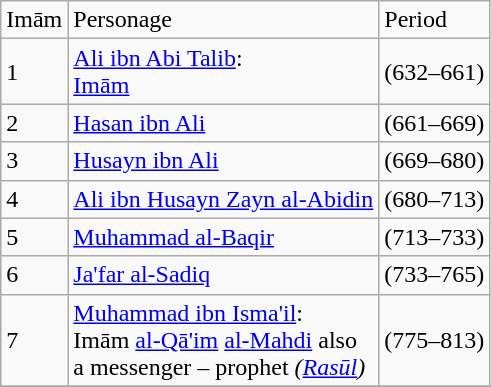<table class="wikitable">
<tr>
<td>Imām</td>
<td>Personage</td>
<td>Period</td>
</tr>
<tr>
<td>1</td>
<td><a href='#'>Ali ibn Abi Talib</a>:<br><a href='#'>Imām</a></td>
<td>(632–661)</td>
</tr>
<tr>
<td>2</td>
<td><a href='#'>Hasan ibn Ali</a></td>
<td>(661–669)</td>
</tr>
<tr>
<td>3</td>
<td><a href='#'>Husayn ibn Ali</a></td>
<td>(669–680)</td>
</tr>
<tr>
<td>4</td>
<td><a href='#'>Ali ibn Husayn Zayn al-Abidin</a></td>
<td>(680–713)</td>
</tr>
<tr>
<td>5</td>
<td><a href='#'>Muhammad al-Baqir</a></td>
<td>(713–733)</td>
</tr>
<tr>
<td>6</td>
<td><a href='#'>Ja'far al-Sadiq</a></td>
<td>(733–765)</td>
</tr>
<tr>
<td>7</td>
<td><a href='#'>Muhammad ibn Isma'il</a>:<br>Imām <a href='#'>al-Qā'im</a> <a href='#'>al-Mahdi</a> also<br>a messenger – prophet <em>(<a href='#'>Rasūl</a>)</em></td>
<td>(775–813)</td>
</tr>
<tr>
</tr>
</table>
